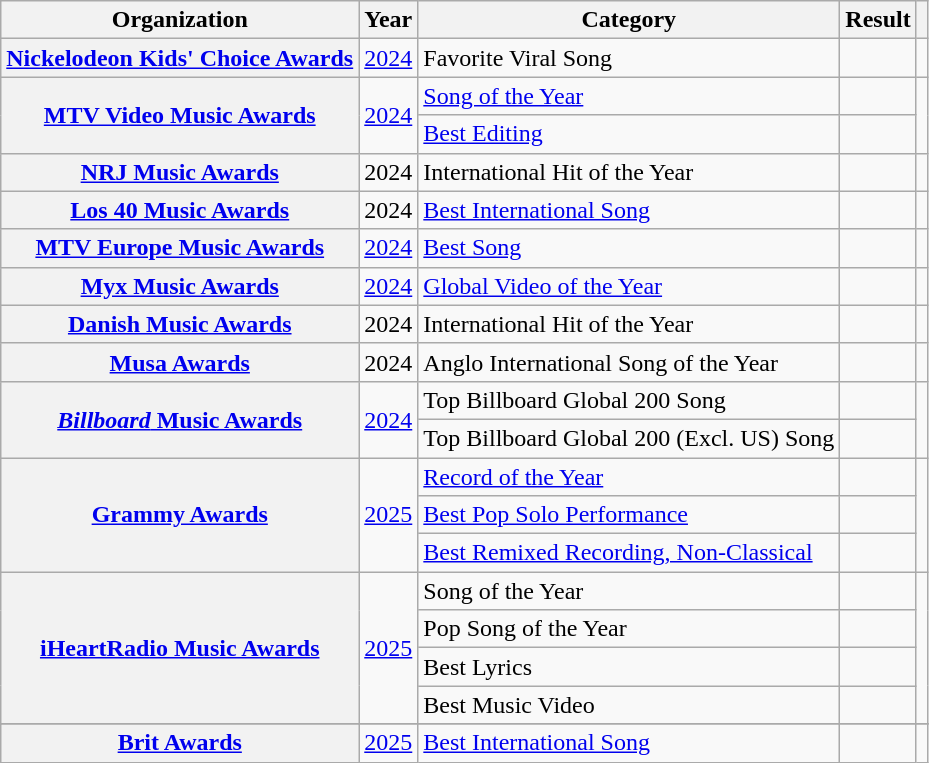<table class="wikitable sortable plainrowheaders" style="border:none; margin:0;">
<tr>
<th scope="col">Organization</th>
<th scope="col">Year</th>
<th scope="col">Category</th>
<th scope="col">Result</th>
<th scope="col" class="unsortable"></th>
</tr>
<tr>
<th scope="row"><a href='#'>Nickelodeon Kids' Choice Awards</a></th>
<td><a href='#'>2024</a></td>
<td>Favorite Viral Song</td>
<td></td>
<td style="text-align:center"></td>
</tr>
<tr>
<th rowspan="2" scope="row"><a href='#'>MTV Video Music Awards</a></th>
<td rowspan="2"><a href='#'>2024</a></td>
<td><a href='#'>Song of the Year</a></td>
<td></td>
<td style="text-align:center" rowspan="2"></td>
</tr>
<tr>
<td><a href='#'>Best Editing</a></td>
<td></td>
</tr>
<tr>
<th scope="row"><a href='#'>NRJ Music Awards</a></th>
<td>2024</td>
<td>International Hit of the Year</td>
<td></td>
<td style="text-align:center"></td>
</tr>
<tr>
<th scope="row"><a href='#'>Los 40 Music Awards</a></th>
<td>2024</td>
<td><a href='#'>Best International Song</a></td>
<td></td>
<td style="text-align:center"></td>
</tr>
<tr>
<th scope="row"><a href='#'>MTV Europe Music Awards</a></th>
<td><a href='#'>2024</a></td>
<td><a href='#'>Best Song</a></td>
<td></td>
<td style="text-align:center"></td>
</tr>
<tr>
<th scope="row"><a href='#'>Myx Music Awards</a></th>
<td><a href='#'>2024</a></td>
<td><a href='#'>Global Video of the Year</a></td>
<td></td>
<td style="text-align:center"></td>
</tr>
<tr>
<th scope="row"><a href='#'>Danish Music Awards</a></th>
<td>2024</td>
<td>International Hit of the Year</td>
<td></td>
<td style="text-align:center"></td>
</tr>
<tr>
<th scope="row"><a href='#'>Musa Awards</a></th>
<td>2024</td>
<td>Anglo International Song of the Year</td>
<td></td>
<td style="text-align:center"></td>
</tr>
<tr>
<th rowspan="2" scope="row"><a href='#'><em>Billboard</em> Music Awards</a></th>
<td rowspan="2"><a href='#'>2024</a></td>
<td>Top Billboard Global 200 Song</td>
<td></td>
<td style="text-align:center" rowspan="2"></td>
</tr>
<tr>
<td>Top Billboard Global 200 (Excl. US) Song</td>
<td></td>
</tr>
<tr>
<th scope="row" rowspan="3"><a href='#'>Grammy Awards</a></th>
<td rowspan="3"><a href='#'>2025</a></td>
<td><a href='#'>Record of the Year</a></td>
<td></td>
<td rowspan="3" style="text-align:center;"></td>
</tr>
<tr>
<td><a href='#'>Best Pop Solo Performance</a></td>
<td></td>
</tr>
<tr>
<td><a href='#'>Best Remixed Recording, Non-Classical</a></td>
<td></td>
</tr>
<tr>
<th scope="row" rowspan="4"><a href='#'>iHeartRadio Music Awards</a></th>
<td rowspan="4"><a href='#'>2025</a></td>
<td>Song of the Year</td>
<td></td>
<td style="text-align:center;" rowspan="4"></td>
</tr>
<tr>
<td>Pop Song of the Year</td>
<td></td>
</tr>
<tr>
<td>Best Lyrics</td>
<td></td>
</tr>
<tr>
<td>Best Music Video</td>
<td></td>
</tr>
<tr>
</tr>
<tr>
<th scope="row"><a href='#'>Brit Awards</a></th>
<td><a href='#'>2025</a></td>
<td><a href='#'>Best International Song</a></td>
<td></td>
<td style="text-align:center;"></td>
</tr>
</table>
